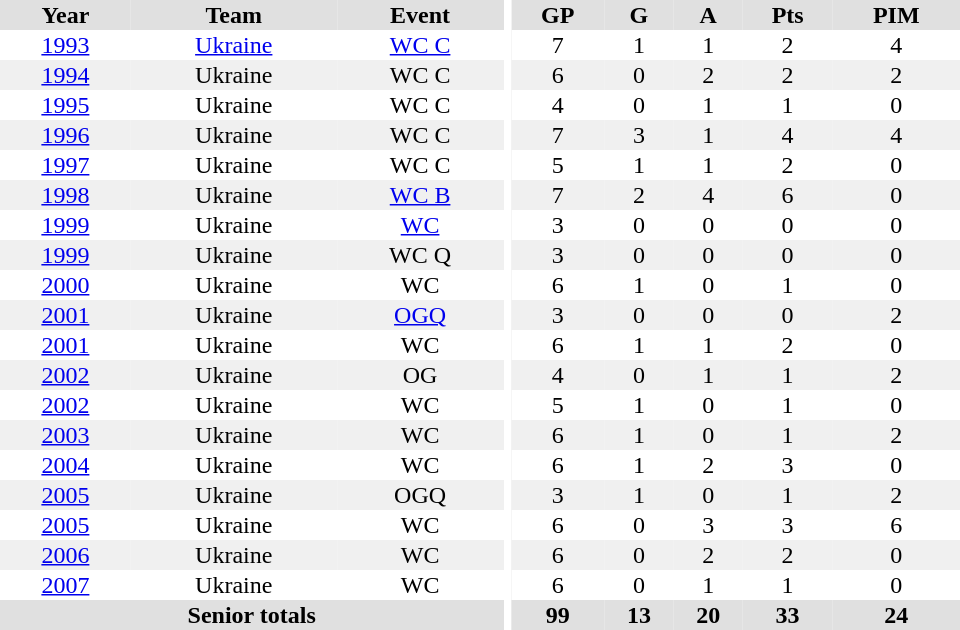<table border="0" cellpadding="1" cellspacing="0" style="text-align:center; width:40em">
<tr bgcolor="#e0e0e0">
<th>Year</th>
<th>Team</th>
<th>Event</th>
<th rowspan="99" bgcolor="#ffffff"></th>
<th>GP</th>
<th>G</th>
<th>A</th>
<th>Pts</th>
<th>PIM</th>
</tr>
<tr>
<td><a href='#'>1993</a></td>
<td><a href='#'>Ukraine</a></td>
<td><a href='#'>WC C</a></td>
<td>7</td>
<td>1</td>
<td>1</td>
<td>2</td>
<td>4</td>
</tr>
<tr bgcolor="#f0f0f0">
<td><a href='#'>1994</a></td>
<td>Ukraine</td>
<td>WC C</td>
<td>6</td>
<td>0</td>
<td>2</td>
<td>2</td>
<td>2</td>
</tr>
<tr>
<td><a href='#'>1995</a></td>
<td>Ukraine</td>
<td>WC C</td>
<td>4</td>
<td>0</td>
<td>1</td>
<td>1</td>
<td>0</td>
</tr>
<tr bgcolor="#f0f0f0">
<td><a href='#'>1996</a></td>
<td>Ukraine</td>
<td>WC C</td>
<td>7</td>
<td>3</td>
<td>1</td>
<td>4</td>
<td>4</td>
</tr>
<tr>
<td><a href='#'>1997</a></td>
<td>Ukraine</td>
<td>WC C</td>
<td>5</td>
<td>1</td>
<td>1</td>
<td>2</td>
<td>0</td>
</tr>
<tr bgcolor="#f0f0f0">
<td><a href='#'>1998</a></td>
<td>Ukraine</td>
<td><a href='#'>WC B</a></td>
<td>7</td>
<td>2</td>
<td>4</td>
<td>6</td>
<td>0</td>
</tr>
<tr>
<td><a href='#'>1999</a></td>
<td>Ukraine</td>
<td><a href='#'>WC</a></td>
<td>3</td>
<td>0</td>
<td>0</td>
<td>0</td>
<td>0</td>
</tr>
<tr bgcolor="#f0f0f0">
<td><a href='#'>1999</a></td>
<td>Ukraine</td>
<td>WC Q</td>
<td>3</td>
<td>0</td>
<td>0</td>
<td>0</td>
<td>0</td>
</tr>
<tr>
<td><a href='#'>2000</a></td>
<td>Ukraine</td>
<td>WC</td>
<td>6</td>
<td>1</td>
<td>0</td>
<td>1</td>
<td>0</td>
</tr>
<tr bgcolor="#f0f0f0">
<td><a href='#'>2001</a></td>
<td>Ukraine</td>
<td><a href='#'>OGQ</a></td>
<td>3</td>
<td>0</td>
<td>0</td>
<td>0</td>
<td>2</td>
</tr>
<tr>
<td><a href='#'>2001</a></td>
<td>Ukraine</td>
<td>WC</td>
<td>6</td>
<td>1</td>
<td>1</td>
<td>2</td>
<td>0</td>
</tr>
<tr bgcolor="#f0f0f0">
<td><a href='#'>2002</a></td>
<td>Ukraine</td>
<td>OG</td>
<td>4</td>
<td>0</td>
<td>1</td>
<td>1</td>
<td>2</td>
</tr>
<tr>
<td><a href='#'>2002</a></td>
<td>Ukraine</td>
<td>WC</td>
<td>5</td>
<td>1</td>
<td>0</td>
<td>1</td>
<td>0</td>
</tr>
<tr bgcolor="#f0f0f0">
<td><a href='#'>2003</a></td>
<td>Ukraine</td>
<td>WC</td>
<td>6</td>
<td>1</td>
<td>0</td>
<td>1</td>
<td>2</td>
</tr>
<tr>
<td><a href='#'>2004</a></td>
<td>Ukraine</td>
<td>WC</td>
<td>6</td>
<td>1</td>
<td>2</td>
<td>3</td>
<td>0</td>
</tr>
<tr bgcolor="#f0f0f0">
<td><a href='#'>2005</a></td>
<td>Ukraine</td>
<td>OGQ</td>
<td>3</td>
<td>1</td>
<td>0</td>
<td>1</td>
<td>2</td>
</tr>
<tr>
<td><a href='#'>2005</a></td>
<td>Ukraine</td>
<td>WC</td>
<td>6</td>
<td>0</td>
<td>3</td>
<td>3</td>
<td>6</td>
</tr>
<tr bgcolor="#f0f0f0">
<td><a href='#'>2006</a></td>
<td>Ukraine</td>
<td>WC</td>
<td>6</td>
<td>0</td>
<td>2</td>
<td>2</td>
<td>0</td>
</tr>
<tr>
<td><a href='#'>2007</a></td>
<td>Ukraine</td>
<td>WC</td>
<td>6</td>
<td>0</td>
<td>1</td>
<td>1</td>
<td>0</td>
</tr>
<tr bgcolor="#e0e0e0">
<th colspan="3">Senior totals</th>
<th>99</th>
<th>13</th>
<th>20</th>
<th>33</th>
<th>24</th>
</tr>
</table>
